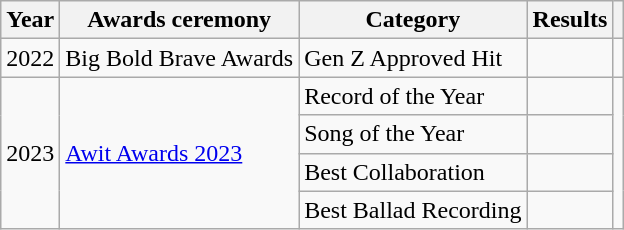<table class="wikitable">
<tr>
<th>Year</th>
<th>Awards ceremony</th>
<th>Category</th>
<th>Results</th>
<th></th>
</tr>
<tr>
<td>2022</td>
<td>Big Bold Brave Awards</td>
<td>Gen Z Approved Hit</td>
<td></td>
<td></td>
</tr>
<tr>
<td rowspan="4">2023</td>
<td rowspan="4"><a href='#'>Awit Awards 2023</a></td>
<td>Record of the Year</td>
<td></td>
<td rowspan="4"></td>
</tr>
<tr>
<td>Song of the Year</td>
<td></td>
</tr>
<tr>
<td>Best Collaboration</td>
<td></td>
</tr>
<tr>
<td>Best Ballad Recording</td>
<td></td>
</tr>
</table>
